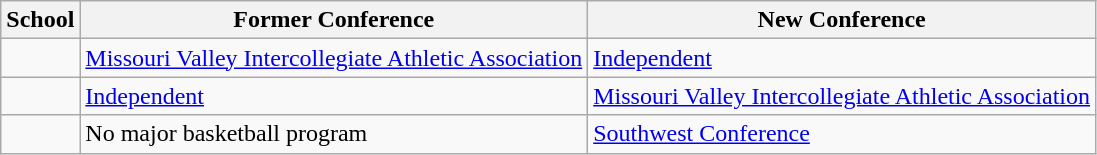<table class="wikitable sortable">
<tr>
<th>School</th>
<th>Former Conference</th>
<th>New Conference</th>
</tr>
<tr>
<td></td>
<td><a href='#'>Missouri Valley Intercollegiate Athletic Association</a></td>
<td><a href='#'>Independent</a></td>
</tr>
<tr>
<td></td>
<td><a href='#'>Independent</a></td>
<td><a href='#'>Missouri Valley Intercollegiate Athletic Association</a></td>
</tr>
<tr>
<td></td>
<td>No major basketball program</td>
<td><a href='#'>Southwest Conference</a></td>
</tr>
</table>
